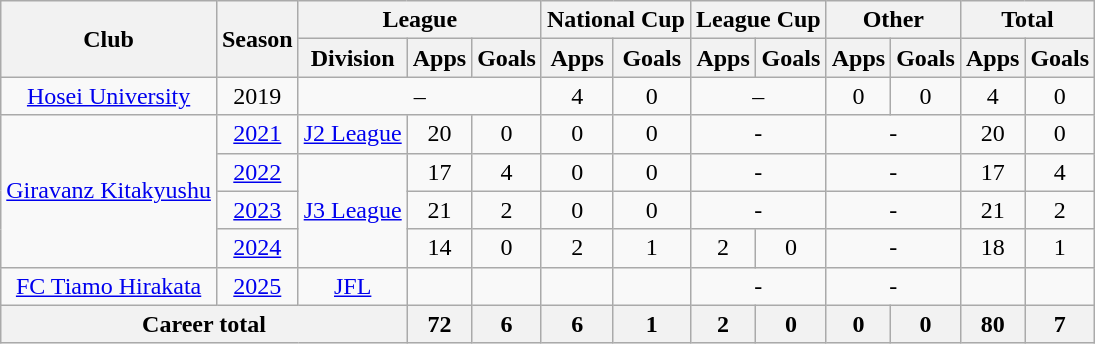<table class="wikitable" style="text-align: center">
<tr>
<th rowspan="2">Club</th>
<th rowspan="2">Season</th>
<th colspan="3">League</th>
<th colspan="2">National Cup</th>
<th colspan="2">League Cup</th>
<th colspan="2">Other</th>
<th colspan="2">Total</th>
</tr>
<tr>
<th>Division</th>
<th>Apps</th>
<th>Goals</th>
<th>Apps</th>
<th>Goals</th>
<th>Apps</th>
<th>Goals</th>
<th>Apps</th>
<th>Goals</th>
<th>Apps</th>
<th>Goals</th>
</tr>
<tr>
<td><a href='#'>Hosei University</a></td>
<td>2019</td>
<td colspan="3">–</td>
<td>4</td>
<td>0</td>
<td colspan="2">–</td>
<td>0</td>
<td>0</td>
<td>4</td>
<td>0</td>
</tr>
<tr>
<td rowspan=4><a href='#'>Giravanz Kitakyushu</a></td>
<td><a href='#'>2021</a></td>
<td><a href='#'>J2 League</a></td>
<td>20</td>
<td>0</td>
<td>0</td>
<td>0</td>
<td colspan=2>-</td>
<td colspan=2>-</td>
<td>20</td>
<td>0</td>
</tr>
<tr>
<td><a href='#'>2022</a></td>
<td rowspan=3><a href='#'>J3 League</a></td>
<td>17</td>
<td>4</td>
<td>0</td>
<td>0</td>
<td colspan=2>-</td>
<td colspan=2>-</td>
<td>17</td>
<td>4</td>
</tr>
<tr>
<td><a href='#'>2023</a></td>
<td>21</td>
<td>2</td>
<td>0</td>
<td>0</td>
<td colspan=2>-</td>
<td colspan=2>-</td>
<td>21</td>
<td>2</td>
</tr>
<tr>
<td><a href='#'>2024</a></td>
<td>14</td>
<td>0</td>
<td>2</td>
<td>1</td>
<td>2</td>
<td>0</td>
<td colspan=2>-</td>
<td>18</td>
<td>1</td>
</tr>
<tr>
<td><a href='#'>FC Tiamo Hirakata</a></td>
<td><a href='#'>2025</a></td>
<td><a href='#'>JFL</a></td>
<td></td>
<td></td>
<td></td>
<td></td>
<td colspan=2>-</td>
<td colspan=2>-</td>
<td></td>
<td></td>
</tr>
<tr>
<th colspan=3>Career total</th>
<th>72</th>
<th>6</th>
<th>6</th>
<th>1</th>
<th>2</th>
<th>0</th>
<th>0</th>
<th>0</th>
<th>80</th>
<th>7</th>
</tr>
</table>
